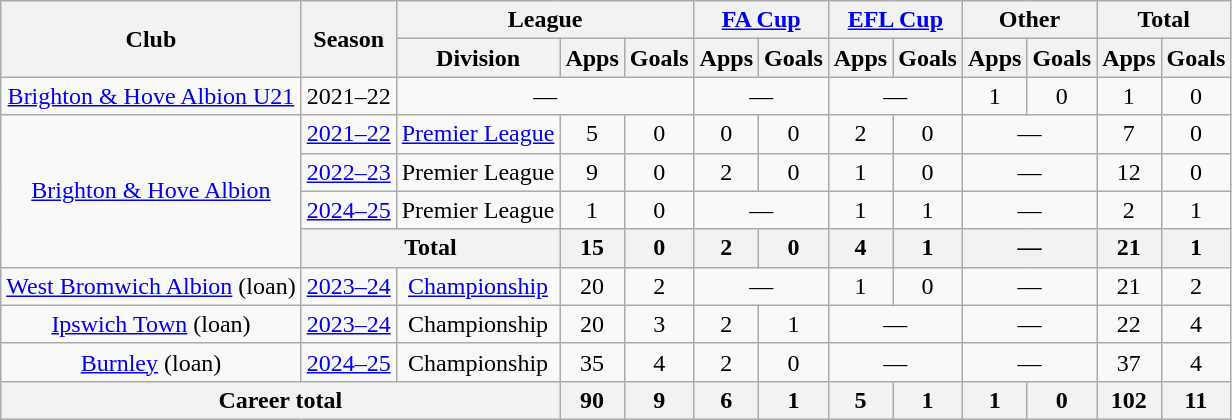<table class=wikitable style=text-align:center>
<tr>
<th rowspan="2">Club</th>
<th rowspan="2">Season</th>
<th colspan=3>League</th>
<th colspan="2"><a href='#'>FA Cup</a></th>
<th colspan="2"><a href='#'>EFL Cup</a></th>
<th colspan="2">Other</th>
<th colspan="2">Total</th>
</tr>
<tr>
<th>Division</th>
<th>Apps</th>
<th>Goals</th>
<th>Apps</th>
<th>Goals</th>
<th>Apps</th>
<th>Goals</th>
<th>Apps</th>
<th>Goals</th>
<th>Apps</th>
<th>Goals</th>
</tr>
<tr>
<td><a href='#'>Brighton & Hove Albion U21</a></td>
<td>2021–22</td>
<td colspan="3">—</td>
<td colspan=2">—</td>
<td colspan="2">—</td>
<td>1</td>
<td>0</td>
<td>1</td>
<td>0</td>
</tr>
<tr>
<td rowspan="4"><a href='#'>Brighton & Hove Albion</a></td>
<td><a href='#'>2021–22</a></td>
<td><a href='#'>Premier League</a></td>
<td>5</td>
<td>0</td>
<td>0</td>
<td>0</td>
<td>2</td>
<td>0</td>
<td colspan="2">—</td>
<td>7</td>
<td>0</td>
</tr>
<tr>
<td><a href='#'>2022–23</a></td>
<td>Premier League</td>
<td>9</td>
<td>0</td>
<td>2</td>
<td>0</td>
<td>1</td>
<td>0</td>
<td colspan="2">—</td>
<td>12</td>
<td>0</td>
</tr>
<tr>
<td><a href='#'>2024–25</a></td>
<td>Premier League</td>
<td>1</td>
<td>0</td>
<td colspan="2">—</td>
<td>1</td>
<td>1</td>
<td colspan="2">—</td>
<td>2</td>
<td>1</td>
</tr>
<tr>
<th colspan="2">Total</th>
<th>15</th>
<th>0</th>
<th>2</th>
<th>0</th>
<th>4</th>
<th>1</th>
<th colspan="2">—</th>
<th>21</th>
<th>1</th>
</tr>
<tr>
<td><a href='#'>West Bromwich Albion</a> (loan)</td>
<td><a href='#'>2023–24</a></td>
<td><a href='#'>Championship</a></td>
<td>20</td>
<td>2</td>
<td colspan="2">—</td>
<td>1</td>
<td>0</td>
<td colspan="2">—</td>
<td>21</td>
<td>2</td>
</tr>
<tr>
<td><a href='#'>Ipswich Town</a> (loan)</td>
<td><a href='#'>2023–24</a></td>
<td>Championship</td>
<td>20</td>
<td>3</td>
<td>2</td>
<td>1</td>
<td colspan="2">—</td>
<td colspan="2">—</td>
<td>22</td>
<td>4</td>
</tr>
<tr>
<td><a href='#'>Burnley</a> (loan)</td>
<td><a href='#'>2024–25</a></td>
<td>Championship</td>
<td>35</td>
<td>4</td>
<td>2</td>
<td>0</td>
<td colspan="2">—</td>
<td colspan="2">—</td>
<td>37</td>
<td>4</td>
</tr>
<tr>
<th colspan="3">Career total</th>
<th>90</th>
<th>9</th>
<th>6</th>
<th>1</th>
<th>5</th>
<th>1</th>
<th>1</th>
<th>0</th>
<th>102</th>
<th>11</th>
</tr>
</table>
